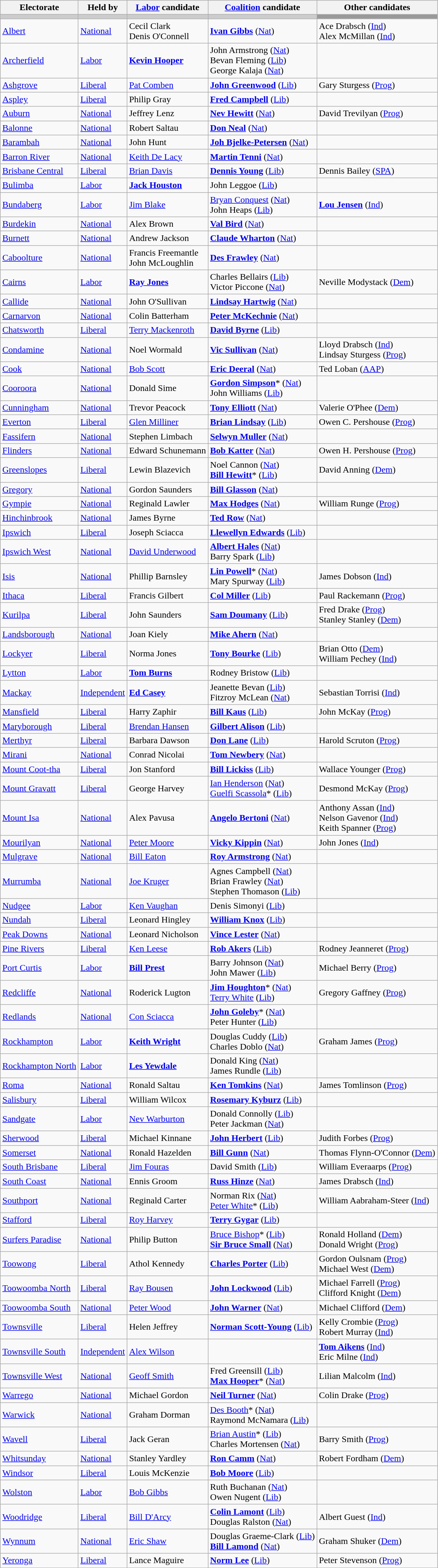<table class="wikitable">
<tr>
<th>Electorate</th>
<th>Held by</th>
<th><a href='#'>Labor</a> candidate</th>
<th><a href='#'>Coalition</a> candidate</th>
<th>Other candidates</th>
</tr>
<tr bgcolor="#cccccc">
<td></td>
<td></td>
<td></td>
<td></td>
<td bgcolor="#999999"></td>
</tr>
<tr>
<td><a href='#'>Albert</a></td>
<td><a href='#'>National</a></td>
<td>Cecil Clark <br> Denis O'Connell</td>
<td><strong><a href='#'>Ivan Gibbs</a></strong> (<a href='#'>Nat</a>)</td>
<td>Ace Drabsch (<a href='#'>Ind</a>) <br> Alex McMillan (<a href='#'>Ind</a>)</td>
</tr>
<tr>
<td><a href='#'>Archerfield</a></td>
<td><a href='#'>Labor</a></td>
<td><strong><a href='#'>Kevin Hooper</a></strong></td>
<td>John Armstrong (<a href='#'>Nat</a>) <br> Bevan Fleming (<a href='#'>Lib</a>) <br> George Kalaja (<a href='#'>Nat</a>)</td>
<td></td>
</tr>
<tr>
<td><a href='#'>Ashgrove</a></td>
<td><a href='#'>Liberal</a></td>
<td><a href='#'>Pat Comben</a></td>
<td><strong><a href='#'>John Greenwood</a></strong> (<a href='#'>Lib</a>)</td>
<td>Gary Sturgess (<a href='#'>Prog</a>)</td>
</tr>
<tr>
<td><a href='#'>Aspley</a></td>
<td><a href='#'>Liberal</a></td>
<td>Philip Gray</td>
<td><strong><a href='#'>Fred Campbell</a></strong> (<a href='#'>Lib</a>)</td>
<td></td>
</tr>
<tr>
<td><a href='#'>Auburn</a></td>
<td><a href='#'>National</a></td>
<td>Jeffrey Lenz</td>
<td><strong><a href='#'>Nev Hewitt</a></strong> (<a href='#'>Nat</a>)</td>
<td>David Trevilyan (<a href='#'>Prog</a>)</td>
</tr>
<tr>
<td><a href='#'>Balonne</a></td>
<td><a href='#'>National</a></td>
<td>Robert Saltau</td>
<td><strong><a href='#'>Don Neal</a></strong> (<a href='#'>Nat</a>)</td>
<td></td>
</tr>
<tr>
<td><a href='#'>Barambah</a></td>
<td><a href='#'>National</a></td>
<td>John Hunt</td>
<td><strong><a href='#'>Joh Bjelke-Petersen</a></strong> (<a href='#'>Nat</a>)</td>
<td></td>
</tr>
<tr>
<td><a href='#'>Barron River</a></td>
<td><a href='#'>National</a></td>
<td><a href='#'>Keith De Lacy</a></td>
<td><strong><a href='#'>Martin Tenni</a></strong> (<a href='#'>Nat</a>)</td>
<td></td>
</tr>
<tr>
<td><a href='#'>Brisbane Central</a></td>
<td><a href='#'>Liberal</a></td>
<td><a href='#'>Brian Davis</a></td>
<td><strong><a href='#'>Dennis Young</a></strong> (<a href='#'>Lib</a>)</td>
<td>Dennis Bailey (<a href='#'>SPA</a>)</td>
</tr>
<tr>
<td><a href='#'>Bulimba</a></td>
<td><a href='#'>Labor</a></td>
<td><strong><a href='#'>Jack Houston</a></strong></td>
<td>John Leggoe (<a href='#'>Lib</a>)</td>
<td></td>
</tr>
<tr>
<td><a href='#'>Bundaberg</a></td>
<td><a href='#'>Labor</a></td>
<td><a href='#'>Jim Blake</a></td>
<td><a href='#'>Bryan Conquest</a> (<a href='#'>Nat</a>) <br> John Heaps (<a href='#'>Lib</a>)</td>
<td><strong><a href='#'>Lou Jensen</a></strong> (<a href='#'>Ind</a>)</td>
</tr>
<tr>
<td><a href='#'>Burdekin</a></td>
<td><a href='#'>National</a></td>
<td>Alex Brown</td>
<td><strong><a href='#'>Val Bird</a></strong> (<a href='#'>Nat</a>)</td>
<td></td>
</tr>
<tr>
<td><a href='#'>Burnett</a></td>
<td><a href='#'>National</a></td>
<td>Andrew Jackson</td>
<td><strong><a href='#'>Claude Wharton</a></strong> (<a href='#'>Nat</a>)</td>
<td></td>
</tr>
<tr>
<td><a href='#'>Caboolture</a></td>
<td><a href='#'>National</a></td>
<td>Francis Freemantle <br> John McLoughlin</td>
<td><strong><a href='#'>Des Frawley</a></strong> (<a href='#'>Nat</a>)</td>
<td></td>
</tr>
<tr>
<td><a href='#'>Cairns</a></td>
<td><a href='#'>Labor</a></td>
<td><strong><a href='#'>Ray Jones</a></strong></td>
<td>Charles Bellairs (<a href='#'>Lib</a>) <br> Victor Piccone (<a href='#'>Nat</a>)</td>
<td>Neville Modystack (<a href='#'>Dem</a>)</td>
</tr>
<tr>
<td><a href='#'>Callide</a></td>
<td><a href='#'>National</a></td>
<td>John O'Sullivan</td>
<td><strong><a href='#'>Lindsay Hartwig</a></strong> (<a href='#'>Nat</a>)</td>
<td></td>
</tr>
<tr>
<td><a href='#'>Carnarvon</a></td>
<td><a href='#'>National</a></td>
<td>Colin Batterham</td>
<td><strong><a href='#'>Peter McKechnie</a></strong> (<a href='#'>Nat</a>)</td>
<td></td>
</tr>
<tr>
<td><a href='#'>Chatsworth</a></td>
<td><a href='#'>Liberal</a></td>
<td><a href='#'>Terry Mackenroth</a></td>
<td><strong><a href='#'>David Byrne</a></strong> (<a href='#'>Lib</a>)</td>
<td></td>
</tr>
<tr>
<td><a href='#'>Condamine</a></td>
<td><a href='#'>National</a></td>
<td>Noel Wormald</td>
<td><strong><a href='#'>Vic Sullivan</a></strong> (<a href='#'>Nat</a>)</td>
<td>Lloyd Drabsch (<a href='#'>Ind</a>) <br> Lindsay Sturgess (<a href='#'>Prog</a>)</td>
</tr>
<tr>
<td><a href='#'>Cook</a></td>
<td><a href='#'>National</a></td>
<td><a href='#'>Bob Scott</a></td>
<td><strong><a href='#'>Eric Deeral</a></strong> (<a href='#'>Nat</a>)</td>
<td>Ted Loban (<a href='#'>AAP</a>)</td>
</tr>
<tr>
<td><a href='#'>Cooroora</a></td>
<td><a href='#'>National</a></td>
<td>Donald Sime</td>
<td><strong><a href='#'>Gordon Simpson</a></strong>* (<a href='#'>Nat</a>) <br> John Williams (<a href='#'>Lib</a>)</td>
</tr>
<tr>
<td><a href='#'>Cunningham</a></td>
<td><a href='#'>National</a></td>
<td>Trevor Peacock</td>
<td><strong><a href='#'>Tony Elliott</a></strong> (<a href='#'>Nat</a>)</td>
<td>Valerie O'Phee (<a href='#'>Dem</a>)</td>
</tr>
<tr>
<td><a href='#'>Everton</a></td>
<td><a href='#'>Liberal</a></td>
<td><a href='#'>Glen Milliner</a></td>
<td><strong><a href='#'>Brian Lindsay</a></strong> (<a href='#'>Lib</a>)</td>
<td>Owen C. Pershouse (<a href='#'>Prog</a>)</td>
</tr>
<tr>
<td><a href='#'>Fassifern</a></td>
<td><a href='#'>National</a></td>
<td>Stephen Limbach</td>
<td><strong><a href='#'>Selwyn Muller</a></strong> (<a href='#'>Nat</a>)</td>
<td></td>
</tr>
<tr>
<td><a href='#'>Flinders</a></td>
<td><a href='#'>National</a></td>
<td>Edward Schunemann</td>
<td><strong><a href='#'>Bob Katter</a></strong> (<a href='#'>Nat</a>)</td>
<td>Owen H. Pershouse (<a href='#'>Prog</a>)</td>
</tr>
<tr>
<td><a href='#'>Greenslopes</a></td>
<td><a href='#'>Liberal</a></td>
<td>Lewin Blazevich</td>
<td>Noel Cannon (<a href='#'>Nat</a>) <br> <strong><a href='#'>Bill Hewitt</a></strong>* (<a href='#'>Lib</a>)</td>
<td>David Anning (<a href='#'>Dem</a>)</td>
</tr>
<tr>
<td><a href='#'>Gregory</a></td>
<td><a href='#'>National</a></td>
<td>Gordon Saunders</td>
<td><strong><a href='#'>Bill Glasson</a></strong> (<a href='#'>Nat</a>)</td>
<td></td>
</tr>
<tr>
<td><a href='#'>Gympie</a></td>
<td><a href='#'>National</a></td>
<td>Reginald Lawler</td>
<td><strong><a href='#'>Max Hodges</a></strong> (<a href='#'>Nat</a>)</td>
<td>William Runge (<a href='#'>Prog</a>)</td>
</tr>
<tr>
<td><a href='#'>Hinchinbrook</a></td>
<td><a href='#'>National</a></td>
<td>James Byrne</td>
<td><strong><a href='#'>Ted Row</a></strong> (<a href='#'>Nat</a>)</td>
<td></td>
</tr>
<tr>
<td><a href='#'>Ipswich</a></td>
<td><a href='#'>Liberal</a></td>
<td>Joseph Sciacca</td>
<td><strong><a href='#'>Llewellyn Edwards</a></strong> (<a href='#'>Lib</a>)</td>
<td></td>
</tr>
<tr>
<td><a href='#'>Ipswich West</a></td>
<td><a href='#'>National</a></td>
<td><a href='#'>David Underwood</a></td>
<td><strong><a href='#'>Albert Hales</a></strong> (<a href='#'>Nat</a>) <br> Barry Spark (<a href='#'>Lib</a>)</td>
<td></td>
</tr>
<tr>
<td><a href='#'>Isis</a></td>
<td><a href='#'>National</a></td>
<td>Phillip Barnsley</td>
<td><strong><a href='#'>Lin Powell</a></strong>* (<a href='#'>Nat</a>) <br> Mary Spurway (<a href='#'>Lib</a>)</td>
<td>James Dobson (<a href='#'>Ind</a>)</td>
</tr>
<tr>
<td><a href='#'>Ithaca</a></td>
<td><a href='#'>Liberal</a></td>
<td>Francis Gilbert</td>
<td><strong><a href='#'>Col Miller</a></strong> (<a href='#'>Lib</a>)</td>
<td>Paul Rackemann (<a href='#'>Prog</a>)</td>
</tr>
<tr>
<td><a href='#'>Kurilpa</a></td>
<td><a href='#'>Liberal</a></td>
<td>John Saunders</td>
<td><strong><a href='#'>Sam Doumany</a></strong> (<a href='#'>Lib</a>)</td>
<td>Fred Drake (<a href='#'>Prog</a>) <br> Stanley Stanley (<a href='#'>Dem</a>)</td>
</tr>
<tr>
<td><a href='#'>Landsborough</a></td>
<td><a href='#'>National</a></td>
<td>Joan Kiely</td>
<td><strong><a href='#'>Mike Ahern</a></strong> (<a href='#'>Nat</a>)</td>
<td></td>
</tr>
<tr>
<td><a href='#'>Lockyer</a></td>
<td><a href='#'>Liberal</a></td>
<td>Norma Jones</td>
<td><strong><a href='#'>Tony Bourke</a></strong> (<a href='#'>Lib</a>)</td>
<td>Brian Otto (<a href='#'>Dem</a>) <br> William Pechey (<a href='#'>Ind</a>)</td>
</tr>
<tr>
<td><a href='#'>Lytton</a></td>
<td><a href='#'>Labor</a></td>
<td><strong><a href='#'>Tom Burns</a></strong></td>
<td>Rodney Bristow (<a href='#'>Lib</a>)</td>
<td></td>
</tr>
<tr>
<td><a href='#'>Mackay</a></td>
<td><a href='#'>Independent</a></td>
<td><strong><a href='#'>Ed Casey</a></strong></td>
<td>Jeanette Bevan (<a href='#'>Lib</a>) <br> Fitzroy McLean (<a href='#'>Nat</a>)</td>
<td>Sebastian Torrisi (<a href='#'>Ind</a>)</td>
</tr>
<tr>
<td><a href='#'>Mansfield</a></td>
<td><a href='#'>Liberal</a></td>
<td>Harry Zaphir</td>
<td><strong><a href='#'>Bill Kaus</a></strong> (<a href='#'>Lib</a>)</td>
<td>John McKay (<a href='#'>Prog</a>)</td>
</tr>
<tr>
<td><a href='#'>Maryborough</a></td>
<td><a href='#'>Liberal</a></td>
<td><a href='#'>Brendan Hansen</a></td>
<td><strong><a href='#'>Gilbert Alison</a></strong> (<a href='#'>Lib</a>)</td>
<td></td>
</tr>
<tr>
<td><a href='#'>Merthyr</a></td>
<td><a href='#'>Liberal</a></td>
<td>Barbara Dawson</td>
<td><strong><a href='#'>Don Lane</a></strong> (<a href='#'>Lib</a>)</td>
<td>Harold Scruton (<a href='#'>Prog</a>)</td>
</tr>
<tr>
<td><a href='#'>Mirani</a></td>
<td><a href='#'>National</a></td>
<td>Conrad Nicolai</td>
<td><strong><a href='#'>Tom Newbery</a></strong> (<a href='#'>Nat</a>)</td>
<td></td>
</tr>
<tr>
<td><a href='#'>Mount Coot-tha</a></td>
<td><a href='#'>Liberal</a></td>
<td>Jon Stanford</td>
<td><strong><a href='#'>Bill Lickiss</a></strong> (<a href='#'>Lib</a>)</td>
<td>Wallace Younger (<a href='#'>Prog</a>)</td>
</tr>
<tr>
<td><a href='#'>Mount Gravatt</a></td>
<td><a href='#'>Liberal</a></td>
<td>George Harvey</td>
<td><a href='#'>Ian Henderson</a> (<a href='#'>Nat</a>) <br> <a href='#'>Guelfi Scassola</a>* (<a href='#'>Lib</a>)</td>
<td>Desmond McKay (<a href='#'>Prog</a>)</td>
</tr>
<tr>
<td><a href='#'>Mount Isa</a></td>
<td><a href='#'>National</a></td>
<td>Alex Pavusa</td>
<td><strong><a href='#'>Angelo Bertoni</a></strong> (<a href='#'>Nat</a>)</td>
<td>Anthony Assan (<a href='#'>Ind</a>) <br> Nelson Gavenor (<a href='#'>Ind</a>) <br> Keith Spanner (<a href='#'>Prog</a>)</td>
</tr>
<tr>
<td><a href='#'>Mourilyan</a></td>
<td><a href='#'>National</a></td>
<td><a href='#'>Peter Moore</a></td>
<td><strong><a href='#'>Vicky Kippin</a></strong> (<a href='#'>Nat</a>)</td>
<td>John Jones (<a href='#'>Ind</a>)</td>
</tr>
<tr>
<td><a href='#'>Mulgrave</a></td>
<td><a href='#'>National</a></td>
<td><a href='#'>Bill Eaton</a></td>
<td><strong><a href='#'>Roy Armstrong</a></strong> (<a href='#'>Nat</a>)</td>
<td></td>
</tr>
<tr>
<td><a href='#'>Murrumba</a></td>
<td><a href='#'>National</a></td>
<td><a href='#'>Joe Kruger</a></td>
<td>Agnes Campbell (<a href='#'>Nat</a>) <br> Brian Frawley (<a href='#'>Nat</a>) <br> Stephen Thomason (<a href='#'>Lib</a>)</td>
<td></td>
</tr>
<tr>
<td><a href='#'>Nudgee</a></td>
<td><a href='#'>Labor</a></td>
<td><a href='#'>Ken Vaughan</a></td>
<td>Denis Simonyi (<a href='#'>Lib</a>)</td>
<td></td>
</tr>
<tr>
<td><a href='#'>Nundah</a></td>
<td><a href='#'>Liberal</a></td>
<td>Leonard Hingley</td>
<td><strong><a href='#'>William Knox</a></strong> (<a href='#'>Lib</a>)</td>
<td></td>
</tr>
<tr>
<td><a href='#'>Peak Downs</a></td>
<td><a href='#'>National</a></td>
<td>Leonard Nicholson</td>
<td><strong><a href='#'>Vince Lester</a></strong> (<a href='#'>Nat</a>)</td>
<td></td>
</tr>
<tr>
<td><a href='#'>Pine Rivers</a></td>
<td><a href='#'>Liberal</a></td>
<td><a href='#'>Ken Leese</a></td>
<td><strong><a href='#'>Rob Akers</a></strong> (<a href='#'>Lib</a>)</td>
<td>Rodney Jeanneret (<a href='#'>Prog</a>)</td>
</tr>
<tr>
<td><a href='#'>Port Curtis</a></td>
<td><a href='#'>Labor</a></td>
<td><strong><a href='#'>Bill Prest</a></strong></td>
<td>Barry Johnson (<a href='#'>Nat</a>) <br> John Mawer (<a href='#'>Lib</a>)</td>
<td>Michael Berry (<a href='#'>Prog</a>)</td>
</tr>
<tr>
<td><a href='#'>Redcliffe</a></td>
<td><a href='#'>National</a></td>
<td>Roderick Lugton</td>
<td><strong><a href='#'>Jim Houghton</a></strong>* (<a href='#'>Nat</a>) <br> <a href='#'>Terry White</a> (<a href='#'>Lib</a>)</td>
<td>Gregory Gaffney (<a href='#'>Prog</a>)</td>
</tr>
<tr>
<td><a href='#'>Redlands</a></td>
<td><a href='#'>National</a></td>
<td><a href='#'>Con Sciacca</a></td>
<td><strong><a href='#'>John Goleby</a></strong>* (<a href='#'>Nat</a>) <br> Peter Hunter (<a href='#'>Lib</a>)</td>
<td></td>
</tr>
<tr>
<td><a href='#'>Rockhampton</a></td>
<td><a href='#'>Labor</a></td>
<td><strong><a href='#'>Keith Wright</a></strong></td>
<td>Douglas Cuddy (<a href='#'>Lib</a>) <br> Charles Doblo (<a href='#'>Nat</a>)</td>
<td>Graham James (<a href='#'>Prog</a>)</td>
</tr>
<tr>
<td><a href='#'>Rockhampton North</a></td>
<td><a href='#'>Labor</a></td>
<td><strong><a href='#'>Les Yewdale</a></strong></td>
<td>Donald King (<a href='#'>Nat</a>) <br> James Rundle (<a href='#'>Lib</a>)</td>
<td></td>
</tr>
<tr>
<td><a href='#'>Roma</a></td>
<td><a href='#'>National</a></td>
<td>Ronald Saltau</td>
<td><strong><a href='#'>Ken Tomkins</a></strong> (<a href='#'>Nat</a>)</td>
<td>James Tomlinson (<a href='#'>Prog</a>)</td>
</tr>
<tr>
<td><a href='#'>Salisbury</a></td>
<td><a href='#'>Liberal</a></td>
<td>William Wilcox</td>
<td><strong><a href='#'>Rosemary Kyburz</a></strong> (<a href='#'>Lib</a>)</td>
<td></td>
</tr>
<tr>
<td><a href='#'>Sandgate</a></td>
<td><a href='#'>Labor</a></td>
<td><a href='#'>Nev Warburton</a></td>
<td>Donald Connolly (<a href='#'>Lib</a>) <br> Peter Jackman (<a href='#'>Nat</a>)</td>
<td></td>
</tr>
<tr>
<td><a href='#'>Sherwood</a></td>
<td><a href='#'>Liberal</a></td>
<td>Michael Kinnane</td>
<td><strong><a href='#'>John Herbert</a></strong> (<a href='#'>Lib</a>)</td>
<td>Judith Forbes (<a href='#'>Prog</a>)</td>
</tr>
<tr>
<td><a href='#'>Somerset</a></td>
<td><a href='#'>National</a></td>
<td>Ronald Hazelden</td>
<td><strong><a href='#'>Bill Gunn</a></strong> (<a href='#'>Nat</a>)</td>
<td>Thomas Flynn-O'Connor (<a href='#'>Dem</a>)</td>
</tr>
<tr>
<td><a href='#'>South Brisbane</a></td>
<td><a href='#'>Liberal</a></td>
<td><a href='#'>Jim Fouras</a></td>
<td>David Smith (<a href='#'>Lib</a>)</td>
<td>William Everaarps (<a href='#'>Prog</a>)</td>
</tr>
<tr>
<td><a href='#'>South Coast</a></td>
<td><a href='#'>National</a></td>
<td>Ennis Groom</td>
<td><strong><a href='#'>Russ Hinze</a></strong> (<a href='#'>Nat</a>)</td>
<td>James Drabsch (<a href='#'>Ind</a>)</td>
</tr>
<tr>
<td><a href='#'>Southport</a></td>
<td><a href='#'>National</a></td>
<td>Reginald Carter</td>
<td>Norman Rix (<a href='#'>Nat</a>) <br> <a href='#'>Peter White</a>* (<a href='#'>Lib</a>)</td>
<td>William Aabraham-Steer (<a href='#'>Ind</a>)</td>
</tr>
<tr>
<td><a href='#'>Stafford</a></td>
<td><a href='#'>Liberal</a></td>
<td><a href='#'>Roy Harvey</a></td>
<td><strong><a href='#'>Terry Gygar</a></strong> (<a href='#'>Lib</a>)</td>
<td></td>
</tr>
<tr>
<td><a href='#'>Surfers Paradise</a></td>
<td><a href='#'>National</a></td>
<td>Philip Button</td>
<td><a href='#'>Bruce Bishop</a>* (<a href='#'>Lib</a>) <br> <strong><a href='#'>Sir Bruce Small</a></strong> (<a href='#'>Nat</a>)</td>
<td>Ronald Holland (<a href='#'>Dem</a>) <br> Donald Wright (<a href='#'>Prog</a>)</td>
</tr>
<tr>
<td><a href='#'>Toowong</a></td>
<td><a href='#'>Liberal</a></td>
<td>Athol Kennedy</td>
<td><strong><a href='#'>Charles Porter</a></strong> (<a href='#'>Lib</a>)</td>
<td>Gordon Oulsnam (<a href='#'>Prog</a>) <br> Michael West (<a href='#'>Dem</a>)</td>
</tr>
<tr>
<td><a href='#'>Toowoomba North</a></td>
<td><a href='#'>Liberal</a></td>
<td><a href='#'>Ray Bousen</a></td>
<td><strong><a href='#'>John Lockwood</a></strong> (<a href='#'>Lib</a>)</td>
<td>Michael Farrell (<a href='#'>Prog</a>) <br> Clifford Knight (<a href='#'>Dem</a>)</td>
</tr>
<tr>
<td><a href='#'>Toowoomba South</a></td>
<td><a href='#'>National</a></td>
<td><a href='#'>Peter Wood</a></td>
<td><strong><a href='#'>John Warner</a></strong> (<a href='#'>Nat</a>)</td>
<td>Michael Clifford (<a href='#'>Dem</a>)</td>
</tr>
<tr>
<td><a href='#'>Townsville</a></td>
<td><a href='#'>Liberal</a></td>
<td>Helen Jeffrey</td>
<td><strong><a href='#'>Norman Scott-Young</a></strong> (<a href='#'>Lib</a>)</td>
<td>Kelly Crombie (<a href='#'>Prog</a>) <br> Robert Murray (<a href='#'>Ind</a>)</td>
</tr>
<tr>
<td><a href='#'>Townsville South</a></td>
<td><a href='#'>Independent</a></td>
<td><a href='#'>Alex Wilson</a></td>
<td></td>
<td><strong><a href='#'>Tom Aikens</a></strong> (<a href='#'>Ind</a>) <br> Eric Milne (<a href='#'>Ind</a>)</td>
</tr>
<tr>
<td><a href='#'>Townsville West</a></td>
<td><a href='#'>National</a></td>
<td><a href='#'>Geoff Smith</a></td>
<td>Fred Greensill (<a href='#'>Lib</a>) <br> <strong><a href='#'>Max Hooper</a></strong>* (<a href='#'>Nat</a>)</td>
<td>Lilian Malcolm (<a href='#'>Ind</a>)</td>
</tr>
<tr>
<td><a href='#'>Warrego</a></td>
<td><a href='#'>National</a></td>
<td>Michael Gordon</td>
<td><strong><a href='#'>Neil Turner</a></strong> (<a href='#'>Nat</a>)</td>
<td>Colin Drake (<a href='#'>Prog</a>)</td>
</tr>
<tr>
<td><a href='#'>Warwick</a></td>
<td><a href='#'>National</a></td>
<td>Graham Dorman</td>
<td><a href='#'>Des Booth</a>* (<a href='#'>Nat</a>) <br> Raymond McNamara (<a href='#'>Lib</a>)</td>
<td></td>
</tr>
<tr>
<td><a href='#'>Wavell</a></td>
<td><a href='#'>Liberal</a></td>
<td>Jack Geran</td>
<td><a href='#'>Brian Austin</a>* (<a href='#'>Lib</a>) <br> Charles Mortensen (<a href='#'>Nat</a>)</td>
<td>Barry Smith (<a href='#'>Prog</a>)</td>
</tr>
<tr>
<td><a href='#'>Whitsunday</a></td>
<td><a href='#'>National</a></td>
<td>Stanley Yardley</td>
<td><strong><a href='#'>Ron Camm</a></strong> (<a href='#'>Nat</a>)</td>
<td>Robert Fordham (<a href='#'>Dem</a>)</td>
</tr>
<tr>
<td><a href='#'>Windsor</a></td>
<td><a href='#'>Liberal</a></td>
<td>Louis McKenzie</td>
<td><strong><a href='#'>Bob Moore</a></strong> (<a href='#'>Lib</a>)</td>
<td></td>
</tr>
<tr>
<td><a href='#'>Wolston</a></td>
<td><a href='#'>Labor</a></td>
<td><a href='#'>Bob Gibbs</a></td>
<td>Ruth Buchanan (<a href='#'>Nat</a>) <br> Owen Nugent (<a href='#'>Lib</a>)</td>
<td></td>
</tr>
<tr>
<td><a href='#'>Woodridge</a></td>
<td><a href='#'>Liberal</a></td>
<td><a href='#'>Bill D'Arcy</a></td>
<td><strong><a href='#'>Colin Lamont</a></strong> (<a href='#'>Lib</a>) <br> Douglas Ralston (<a href='#'>Nat</a>)</td>
<td>Albert Guest (<a href='#'>Ind</a>)</td>
</tr>
<tr>
<td><a href='#'>Wynnum</a></td>
<td><a href='#'>National</a></td>
<td><a href='#'>Eric Shaw</a></td>
<td>Douglas Graeme-Clark (<a href='#'>Lib</a>) <br> <strong><a href='#'>Bill Lamond</a></strong> (<a href='#'>Nat</a>)</td>
<td>Graham Shuker (<a href='#'>Dem</a>)</td>
</tr>
<tr>
<td><a href='#'>Yeronga</a></td>
<td><a href='#'>Liberal</a></td>
<td>Lance Maguire</td>
<td><strong><a href='#'>Norm Lee</a></strong> (<a href='#'>Lib</a>)</td>
<td>Peter Stevenson (<a href='#'>Prog</a>)</td>
</tr>
</table>
